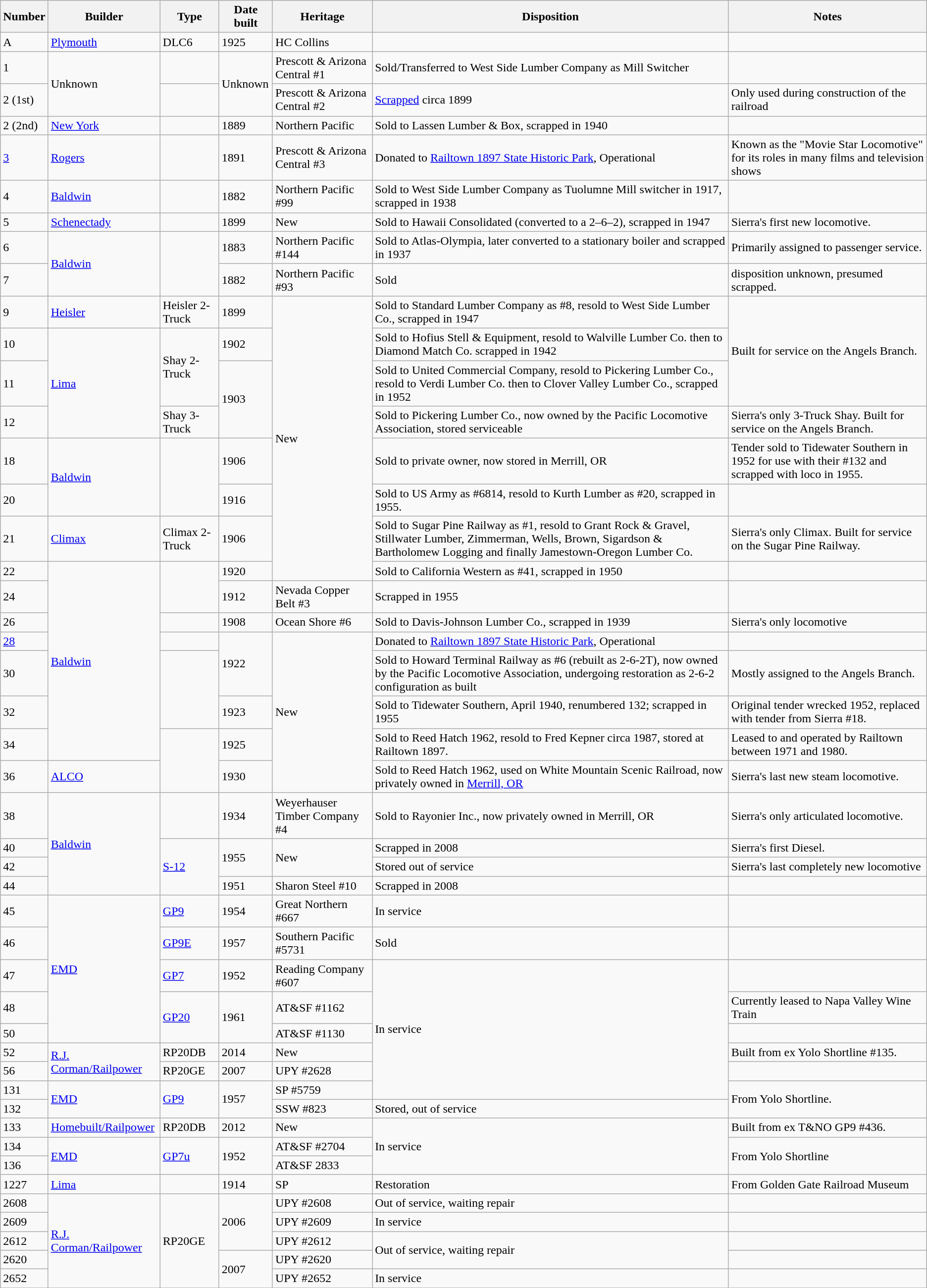<table class="wikitable">
<tr>
<th>Number</th>
<th>Builder</th>
<th>Type</th>
<th>Date built</th>
<th>Heritage</th>
<th>Disposition</th>
<th>Notes</th>
</tr>
<tr>
<td>A</td>
<td><a href='#'>Plymouth</a></td>
<td>DLC6</td>
<td>1925</td>
<td>HC Collins</td>
<td></td>
<td></td>
</tr>
<tr>
<td>1</td>
<td rowspan="2">Unknown</td>
<td></td>
<td rowspan="2">Unknown</td>
<td>Prescott & Arizona Central #1</td>
<td>Sold/Transferred to West Side Lumber Company as Mill Switcher</td>
<td></td>
</tr>
<tr>
<td>2 (1st)</td>
<td></td>
<td>Prescott & Arizona Central #2</td>
<td><a href='#'>Scrapped</a> circa 1899</td>
<td>Only used during construction of the railroad</td>
</tr>
<tr>
<td>2 (2nd)</td>
<td><a href='#'>New York</a></td>
<td></td>
<td>1889</td>
<td>Northern Pacific</td>
<td>Sold to Lassen Lumber & Box, scrapped in 1940</td>
<td></td>
</tr>
<tr>
<td><a href='#'>3</a></td>
<td><a href='#'>Rogers</a></td>
<td></td>
<td>1891</td>
<td>Prescott & Arizona Central #3</td>
<td>Donated to <a href='#'>Railtown 1897 State Historic Park</a>, Operational</td>
<td>Known as the "Movie Star Locomotive" for its roles in many films and television shows</td>
</tr>
<tr>
<td>4</td>
<td><a href='#'>Baldwin</a></td>
<td></td>
<td>1882</td>
<td>Northern Pacific #99</td>
<td>Sold to West Side Lumber Company as Tuolumne Mill switcher in 1917, scrapped in 1938</td>
<td></td>
</tr>
<tr>
<td>5</td>
<td><a href='#'>Schenectady</a></td>
<td></td>
<td>1899</td>
<td>New</td>
<td>Sold to Hawaii Consolidated (converted to a 2–6–2), scrapped in 1947</td>
<td>Sierra's first new locomotive.</td>
</tr>
<tr>
<td>6</td>
<td rowspan="2"><a href='#'>Baldwin</a></td>
<td rowspan="2"></td>
<td>1883</td>
<td>Northern Pacific #144</td>
<td>Sold to Atlas-Olympia, later converted to a stationary boiler and scrapped in 1937</td>
<td>Primarily assigned to passenger service.</td>
</tr>
<tr>
<td>7</td>
<td>1882</td>
<td>Northern Pacific #93</td>
<td>Sold</td>
<td>disposition unknown, presumed scrapped.</td>
</tr>
<tr>
<td>9</td>
<td><a href='#'>Heisler</a></td>
<td>Heisler 2-Truck</td>
<td>1899</td>
<td rowspan="8">New</td>
<td>Sold to Standard Lumber Company as #8, resold to West Side Lumber Co., scrapped in 1947</td>
<td rowspan="3">Built for service on the Angels Branch.</td>
</tr>
<tr>
<td>10</td>
<td rowspan="3"><a href='#'>Lima</a></td>
<td rowspan="2">Shay 2-Truck</td>
<td>1902</td>
<td>Sold to Hofius Stell & Equipment, resold to Walville Lumber Co. then to Diamond Match Co. scrapped in 1942</td>
</tr>
<tr>
<td>11</td>
<td rowspan="2">1903</td>
<td>Sold to United Commercial Company, resold to Pickering Lumber Co., resold to Verdi Lumber Co. then to Clover Valley Lumber Co., scrapped in 1952</td>
</tr>
<tr>
<td>12</td>
<td>Shay 3-Truck</td>
<td>Sold to Pickering Lumber Co., now owned by the Pacific Locomotive Association, stored serviceable</td>
<td>Sierra's only 3-Truck Shay. Built for service on the Angels Branch.</td>
</tr>
<tr>
<td>18</td>
<td rowspan="2"><a href='#'>Baldwin</a></td>
<td rowspan="2"></td>
<td>1906</td>
<td>Sold to private owner, now stored in Merrill, OR</td>
<td>Tender sold to Tidewater Southern in 1952 for use with their #132 and scrapped with loco in 1955.</td>
</tr>
<tr>
<td>20</td>
<td>1916</td>
<td>Sold to US Army as #6814, resold to Kurth Lumber as #20, scrapped in 1955.</td>
<td></td>
</tr>
<tr>
<td>21</td>
<td><a href='#'>Climax</a></td>
<td>Climax 2-Truck</td>
<td>1906</td>
<td>Sold to Sugar Pine Railway as #1, resold to Grant Rock & Gravel, Stillwater Lumber, Zimmerman, Wells, Brown, Sigardson & Bartholomew Logging and finally Jamestown-Oregon Lumber Co.</td>
<td>Sierra's only Climax. Built for service on the Sugar Pine Railway.</td>
</tr>
<tr>
<td>22</td>
<td rowspan="7"><a href='#'>Baldwin</a></td>
<td rowspan="2"></td>
<td>1920</td>
<td>Sold to California Western as #41, scrapped in 1950</td>
<td></td>
</tr>
<tr>
<td>24</td>
<td>1912</td>
<td>Nevada Copper Belt #3</td>
<td>Scrapped in 1955</td>
<td></td>
</tr>
<tr>
<td>26</td>
<td></td>
<td>1908</td>
<td>Ocean Shore #6</td>
<td>Sold to Davis-Johnson Lumber Co., scrapped in 1939</td>
<td>Sierra's only  locomotive</td>
</tr>
<tr>
<td><a href='#'>28</a></td>
<td></td>
<td rowspan="2">1922</td>
<td rowspan="5">New</td>
<td>Donated to <a href='#'>Railtown 1897 State Historic Park</a>, Operational</td>
<td></td>
</tr>
<tr>
<td>30</td>
<td rowspan="2"></td>
<td>Sold to Howard Terminal Railway as #6 (rebuilt as 2-6-2T), now owned by the Pacific Locomotive Association, undergoing restoration as 2-6-2 configuration as built</td>
<td>Mostly assigned to the Angels Branch.</td>
</tr>
<tr>
<td>32</td>
<td>1923</td>
<td>Sold to Tidewater Southern, April 1940, renumbered 132; scrapped in 1955</td>
<td>Original tender wrecked 1952, replaced with tender from Sierra #18.</td>
</tr>
<tr>
<td>34</td>
<td rowspan="2"></td>
<td>1925</td>
<td>Sold to Reed Hatch 1962, resold to Fred Kepner circa 1987, stored at Railtown 1897.</td>
<td>Leased to and operated by Railtown between 1971 and 1980.</td>
</tr>
<tr>
<td>36</td>
<td><a href='#'>ALCO</a></td>
<td>1930</td>
<td>Sold to Reed Hatch 1962, used on White Mountain Scenic Railroad, now privately owned in <a href='#'>Merrill, OR</a></td>
<td>Sierra's last new steam locomotive.</td>
</tr>
<tr>
<td>38</td>
<td rowspan="4"><a href='#'>Baldwin</a></td>
<td></td>
<td>1934</td>
<td>Weyerhauser Timber Company #4</td>
<td>Sold to Rayonier Inc., now privately owned in Merrill, OR</td>
<td>Sierra's only articulated locomotive.</td>
</tr>
<tr>
<td>40</td>
<td rowspan="3"><a href='#'>S-12</a></td>
<td rowspan="2">1955</td>
<td rowspan="2">New</td>
<td>Scrapped in 2008</td>
<td>Sierra's first Diesel.</td>
</tr>
<tr>
<td>42</td>
<td>Stored out of service</td>
<td>Sierra's last completely new locomotive</td>
</tr>
<tr>
<td>44</td>
<td>1951</td>
<td>Sharon Steel #10</td>
<td>Scrapped in 2008</td>
<td></td>
</tr>
<tr>
<td>45</td>
<td rowspan="5"><a href='#'>EMD</a></td>
<td><a href='#'>GP9</a></td>
<td>1954</td>
<td>Great Northern #667</td>
<td>In service</td>
<td></td>
</tr>
<tr>
<td>46</td>
<td><a href='#'>GP9E</a></td>
<td>1957</td>
<td>Southern Pacific #5731</td>
<td>Sold</td>
<td></td>
</tr>
<tr>
<td>47</td>
<td><a href='#'>GP7</a></td>
<td>1952</td>
<td>Reading Company #607</td>
<td rowspan="6">In service</td>
<td></td>
</tr>
<tr>
<td>48</td>
<td rowspan="2"><a href='#'>GP20</a></td>
<td rowspan="2">1961</td>
<td>AT&SF #1162</td>
<td>Currently leased to Napa Valley Wine Train</td>
</tr>
<tr>
<td>50</td>
<td>AT&SF #1130</td>
<td></td>
</tr>
<tr>
<td>52</td>
<td rowspan="2"><a href='#'>R.J. Corman/Railpower</a></td>
<td>RP20DB</td>
<td>2014</td>
<td>New</td>
<td>Built from ex Yolo Shortline #135.</td>
</tr>
<tr>
<td>56</td>
<td>RP20GE</td>
<td>2007</td>
<td>UPY #2628</td>
<td></td>
</tr>
<tr>
<td>131</td>
<td rowspan="2"><a href='#'>EMD</a></td>
<td rowspan="2"><a href='#'>GP9</a></td>
<td rowspan="2">1957</td>
<td>SP #5759</td>
<td rowspan="2">From Yolo Shortline.</td>
</tr>
<tr>
<td>132</td>
<td>SSW #823</td>
<td>Stored, out of service</td>
</tr>
<tr>
<td>133</td>
<td><a href='#'>Homebuilt/Railpower</a></td>
<td>RP20DB</td>
<td>2012</td>
<td>New</td>
<td rowspan="3">In service</td>
<td>Built from ex T&NO GP9 #436.</td>
</tr>
<tr>
<td>134</td>
<td rowspan="2"><a href='#'>EMD</a></td>
<td rowspan="2"><a href='#'>GP7u</a></td>
<td rowspan="2">1952</td>
<td>AT&SF #2704</td>
<td rowspan="2">From Yolo Shortline</td>
</tr>
<tr>
<td>136</td>
<td>AT&SF 2833</td>
</tr>
<tr>
<td>1227</td>
<td><a href='#'>Lima</a></td>
<td></td>
<td>1914</td>
<td>SP</td>
<td>Restoration</td>
<td>From Golden Gate Railroad Museum</td>
</tr>
<tr>
<td>2608</td>
<td rowspan="5"><a href='#'>R.J. Corman/Railpower</a></td>
<td rowspan="5">RP20GE</td>
<td rowspan="3">2006</td>
<td>UPY #2608</td>
<td>Out of service, waiting repair</td>
<td></td>
</tr>
<tr>
<td>2609</td>
<td>UPY #2609</td>
<td>In service</td>
<td></td>
</tr>
<tr>
<td>2612</td>
<td>UPY #2612</td>
<td rowspan="2">Out of service, waiting repair</td>
<td></td>
</tr>
<tr>
<td>2620</td>
<td rowspan="2">2007</td>
<td>UPY #2620</td>
<td></td>
</tr>
<tr>
<td>2652</td>
<td>UPY #2652</td>
<td>In service</td>
<td></td>
</tr>
<tr>
</tr>
</table>
